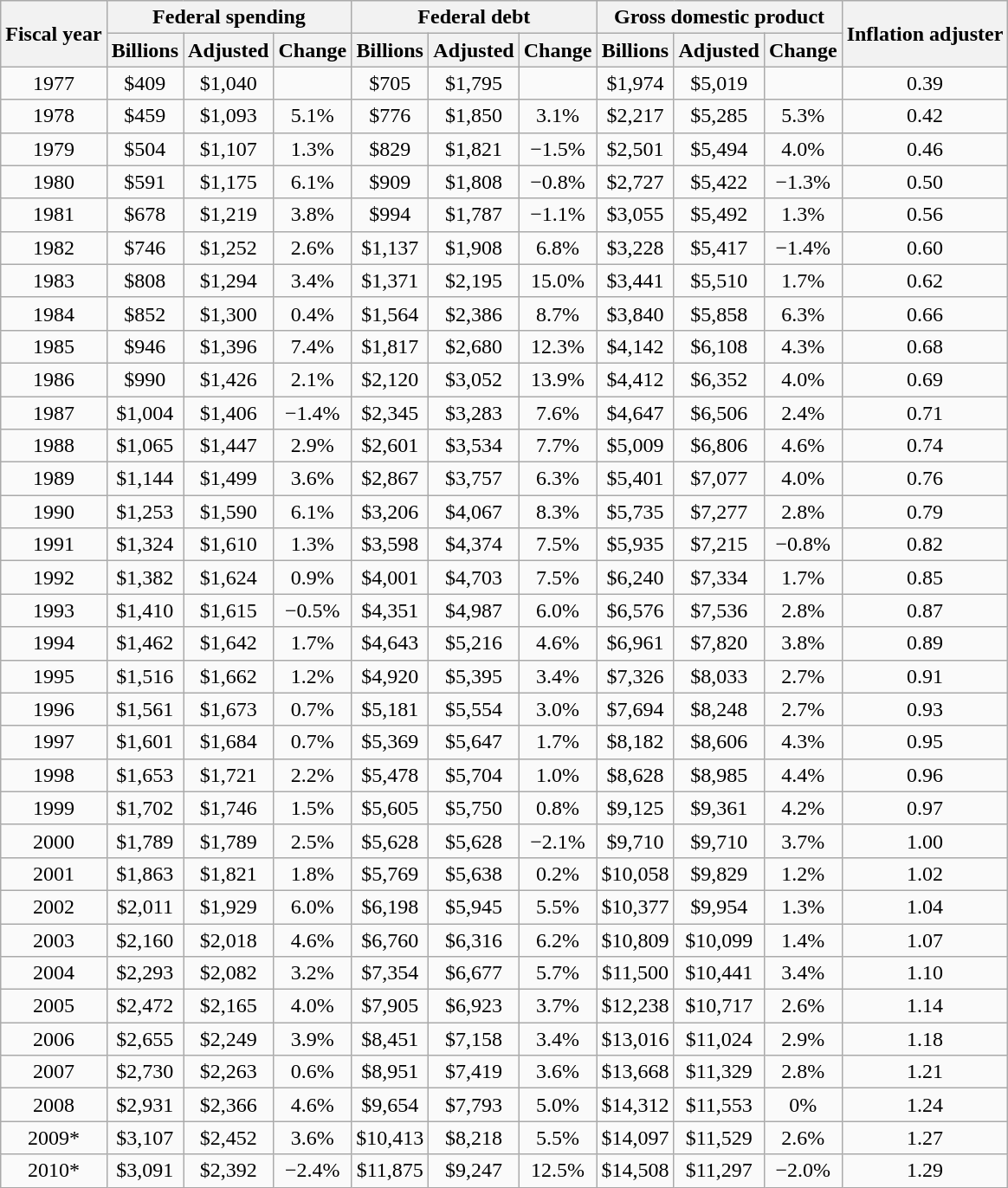<table class="wikitable" style="background:#FAFAFA; text-align:center">
<tr>
<th rowspan="2">Fiscal year</th>
<th colspan="3" class="unsortable">Federal spending</th>
<th colspan="3">Federal debt</th>
<th colspan="3">Gross domestic product</th>
<th rowspan="2">Inflation adjuster</th>
</tr>
<tr>
<th>Billions</th>
<th>Adjusted</th>
<th>Change</th>
<th>Billions</th>
<th>Adjusted</th>
<th>Change</th>
<th>Billions</th>
<th>Adjusted</th>
<th>Change</th>
</tr>
<tr>
<td>1977</td>
<td>$409</td>
<td>$1,040</td>
<td></td>
<td>$705</td>
<td>$1,795</td>
<td></td>
<td>$1,974</td>
<td>$5,019</td>
<td></td>
<td>0.39</td>
</tr>
<tr>
<td>1978</td>
<td>$459</td>
<td>$1,093</td>
<td>5.1%</td>
<td>$776</td>
<td>$1,850</td>
<td>3.1%</td>
<td>$2,217</td>
<td>$5,285</td>
<td>5.3%</td>
<td>0.42</td>
</tr>
<tr>
<td>1979</td>
<td>$504</td>
<td>$1,107</td>
<td>1.3%</td>
<td>$829</td>
<td>$1,821</td>
<td>−1.5%</td>
<td>$2,501</td>
<td>$5,494</td>
<td>4.0%</td>
<td>0.46</td>
</tr>
<tr>
<td>1980</td>
<td>$591</td>
<td>$1,175</td>
<td>6.1%</td>
<td>$909</td>
<td>$1,808</td>
<td>−0.8%</td>
<td>$2,727</td>
<td>$5,422</td>
<td>−1.3%</td>
<td>0.50</td>
</tr>
<tr>
<td>1981</td>
<td>$678</td>
<td>$1,219</td>
<td>3.8%</td>
<td>$994</td>
<td>$1,787</td>
<td>−1.1%</td>
<td>$3,055</td>
<td>$5,492</td>
<td>1.3%</td>
<td>0.56</td>
</tr>
<tr>
<td>1982</td>
<td>$746</td>
<td>$1,252</td>
<td>2.6%</td>
<td>$1,137</td>
<td>$1,908</td>
<td>6.8%</td>
<td>$3,228</td>
<td>$5,417</td>
<td>−1.4%</td>
<td>0.60</td>
</tr>
<tr>
<td>1983</td>
<td>$808</td>
<td>$1,294</td>
<td>3.4%</td>
<td>$1,371</td>
<td>$2,195</td>
<td>15.0%</td>
<td>$3,441</td>
<td>$5,510</td>
<td>1.7%</td>
<td>0.62</td>
</tr>
<tr>
<td>1984</td>
<td>$852</td>
<td>$1,300</td>
<td>0.4%</td>
<td>$1,564</td>
<td>$2,386</td>
<td>8.7%</td>
<td>$3,840</td>
<td>$5,858</td>
<td>6.3%</td>
<td>0.66</td>
</tr>
<tr>
<td>1985</td>
<td>$946</td>
<td>$1,396</td>
<td>7.4%</td>
<td>$1,817</td>
<td>$2,680</td>
<td>12.3%</td>
<td>$4,142</td>
<td>$6,108</td>
<td>4.3%</td>
<td>0.68</td>
</tr>
<tr>
<td>1986</td>
<td>$990</td>
<td>$1,426</td>
<td>2.1%</td>
<td>$2,120</td>
<td>$3,052</td>
<td>13.9%</td>
<td>$4,412</td>
<td>$6,352</td>
<td>4.0%</td>
<td>0.69</td>
</tr>
<tr>
<td>1987</td>
<td>$1,004</td>
<td>$1,406</td>
<td>−1.4%</td>
<td>$2,345</td>
<td>$3,283</td>
<td>7.6%</td>
<td>$4,647</td>
<td>$6,506</td>
<td>2.4%</td>
<td>0.71</td>
</tr>
<tr>
<td>1988</td>
<td>$1,065</td>
<td>$1,447</td>
<td>2.9%</td>
<td>$2,601</td>
<td>$3,534</td>
<td>7.7%</td>
<td>$5,009</td>
<td>$6,806</td>
<td>4.6%</td>
<td>0.74</td>
</tr>
<tr>
<td>1989</td>
<td>$1,144</td>
<td>$1,499</td>
<td>3.6%</td>
<td>$2,867</td>
<td>$3,757</td>
<td>6.3%</td>
<td>$5,401</td>
<td>$7,077</td>
<td>4.0%</td>
<td>0.76</td>
</tr>
<tr>
<td>1990</td>
<td>$1,253</td>
<td>$1,590</td>
<td>6.1%</td>
<td>$3,206</td>
<td>$4,067</td>
<td>8.3%</td>
<td>$5,735</td>
<td>$7,277</td>
<td>2.8%</td>
<td>0.79</td>
</tr>
<tr>
<td>1991</td>
<td>$1,324</td>
<td>$1,610</td>
<td>1.3%</td>
<td>$3,598</td>
<td>$4,374</td>
<td>7.5%</td>
<td>$5,935</td>
<td>$7,215</td>
<td>−0.8%</td>
<td>0.82</td>
</tr>
<tr>
<td>1992</td>
<td>$1,382</td>
<td>$1,624</td>
<td>0.9%</td>
<td>$4,001</td>
<td>$4,703</td>
<td>7.5%</td>
<td>$6,240</td>
<td>$7,334</td>
<td>1.7%</td>
<td>0.85</td>
</tr>
<tr>
<td>1993</td>
<td>$1,410</td>
<td>$1,615</td>
<td>−0.5%</td>
<td>$4,351</td>
<td>$4,987</td>
<td>6.0%</td>
<td>$6,576</td>
<td>$7,536</td>
<td>2.8%</td>
<td>0.87</td>
</tr>
<tr>
<td>1994</td>
<td>$1,462</td>
<td>$1,642</td>
<td>1.7%</td>
<td>$4,643</td>
<td>$5,216</td>
<td>4.6%</td>
<td>$6,961</td>
<td>$7,820</td>
<td>3.8%</td>
<td>0.89</td>
</tr>
<tr>
<td>1995</td>
<td>$1,516</td>
<td>$1,662</td>
<td>1.2%</td>
<td>$4,920</td>
<td>$5,395</td>
<td>3.4%</td>
<td>$7,326</td>
<td>$8,033</td>
<td>2.7%</td>
<td>0.91</td>
</tr>
<tr>
<td>1996</td>
<td>$1,561</td>
<td>$1,673</td>
<td>0.7%</td>
<td>$5,181</td>
<td>$5,554</td>
<td>3.0%</td>
<td>$7,694</td>
<td>$8,248</td>
<td>2.7%</td>
<td>0.93</td>
</tr>
<tr>
<td>1997</td>
<td>$1,601</td>
<td>$1,684</td>
<td>0.7%</td>
<td>$5,369</td>
<td>$5,647</td>
<td>1.7%</td>
<td>$8,182</td>
<td>$8,606</td>
<td>4.3%</td>
<td>0.95</td>
</tr>
<tr>
<td>1998</td>
<td>$1,653</td>
<td>$1,721</td>
<td>2.2%</td>
<td>$5,478</td>
<td>$5,704</td>
<td>1.0%</td>
<td>$8,628</td>
<td>$8,985</td>
<td>4.4%</td>
<td>0.96</td>
</tr>
<tr>
<td>1999</td>
<td>$1,702</td>
<td>$1,746</td>
<td>1.5%</td>
<td>$5,605</td>
<td>$5,750</td>
<td>0.8%</td>
<td>$9,125</td>
<td>$9,361</td>
<td>4.2%</td>
<td>0.97</td>
</tr>
<tr>
<td>2000</td>
<td>$1,789</td>
<td>$1,789</td>
<td>2.5%</td>
<td>$5,628</td>
<td>$5,628</td>
<td>−2.1%</td>
<td>$9,710</td>
<td>$9,710</td>
<td>3.7%</td>
<td>1.00</td>
</tr>
<tr>
<td>2001</td>
<td>$1,863</td>
<td>$1,821</td>
<td>1.8%</td>
<td>$5,769</td>
<td>$5,638</td>
<td>0.2%</td>
<td>$10,058</td>
<td>$9,829</td>
<td>1.2%</td>
<td>1.02</td>
</tr>
<tr>
<td>2002</td>
<td>$2,011</td>
<td>$1,929</td>
<td>6.0%</td>
<td>$6,198</td>
<td>$5,945</td>
<td>5.5%</td>
<td>$10,377</td>
<td>$9,954</td>
<td>1.3%</td>
<td>1.04</td>
</tr>
<tr>
<td>2003</td>
<td>$2,160</td>
<td>$2,018</td>
<td>4.6%</td>
<td>$6,760</td>
<td>$6,316</td>
<td>6.2%</td>
<td>$10,809</td>
<td>$10,099</td>
<td>1.4%</td>
<td>1.07</td>
</tr>
<tr>
<td>2004</td>
<td>$2,293</td>
<td>$2,082</td>
<td>3.2%</td>
<td>$7,354</td>
<td>$6,677</td>
<td>5.7%</td>
<td>$11,500</td>
<td>$10,441</td>
<td>3.4%</td>
<td>1.10</td>
</tr>
<tr>
<td>2005</td>
<td>$2,472</td>
<td>$2,165</td>
<td>4.0%</td>
<td>$7,905</td>
<td>$6,923</td>
<td>3.7%</td>
<td>$12,238</td>
<td>$10,717</td>
<td>2.6%</td>
<td>1.14</td>
</tr>
<tr>
<td>2006</td>
<td>$2,655</td>
<td>$2,249</td>
<td>3.9%</td>
<td>$8,451</td>
<td>$7,158</td>
<td>3.4%</td>
<td>$13,016</td>
<td>$11,024</td>
<td>2.9%</td>
<td>1.18</td>
</tr>
<tr>
<td>2007</td>
<td>$2,730</td>
<td>$2,263</td>
<td>0.6%</td>
<td>$8,951</td>
<td>$7,419</td>
<td>3.6%</td>
<td>$13,668</td>
<td>$11,329</td>
<td>2.8%</td>
<td>1.21</td>
</tr>
<tr>
<td>2008</td>
<td>$2,931</td>
<td>$2,366</td>
<td>4.6%</td>
<td>$9,654</td>
<td>$7,793</td>
<td>5.0%</td>
<td>$14,312</td>
<td>$11,553</td>
<td>0%</td>
<td>1.24</td>
</tr>
<tr>
<td>2009*</td>
<td>$3,107</td>
<td>$2,452</td>
<td>3.6%</td>
<td>$10,413</td>
<td>$8,218</td>
<td>5.5%</td>
<td>$14,097</td>
<td>$11,529</td>
<td>2.6%</td>
<td>1.27</td>
</tr>
<tr>
<td>2010*</td>
<td>$3,091</td>
<td>$2,392</td>
<td>−2.4%</td>
<td>$11,875</td>
<td>$9,247</td>
<td>12.5%</td>
<td>$14,508</td>
<td>$11,297</td>
<td>−2.0%</td>
<td>1.29</td>
</tr>
</table>
